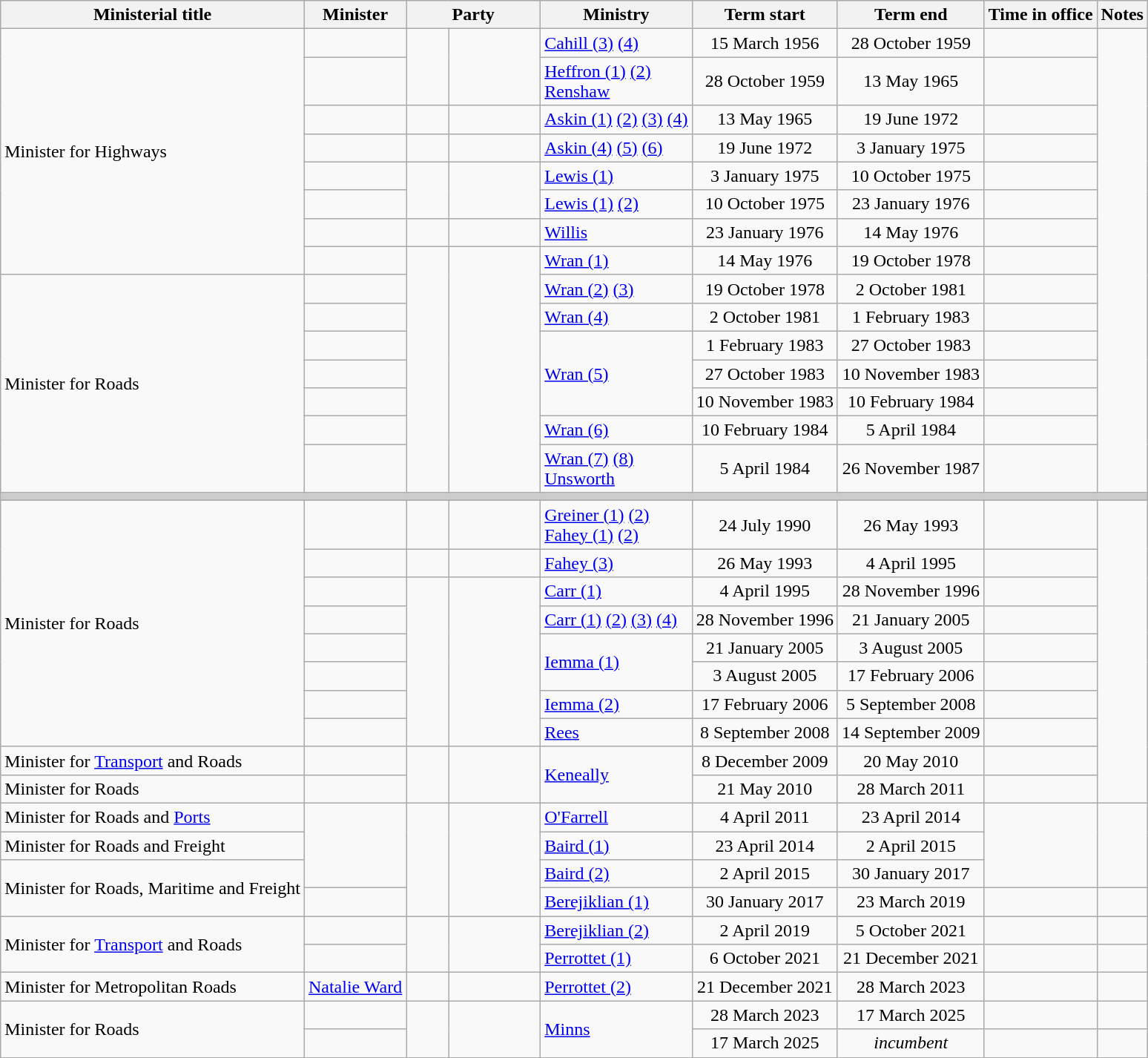<table class="wikitable sortable">
<tr>
<th>Ministerial title</th>
<th>Minister</th>
<th colspan=2>Party</th>
<th>Ministry</th>
<th>Term start</th>
<th>Term end</th>
<th>Time in office</th>
<th class="unsortable">Notes</th>
</tr>
<tr>
<td rowspan=8>Minister for Highways</td>
<td></td>
<td rowspan=2 > </td>
<td rowspan=2 width=8%></td>
<td><a href='#'>Cahill (3)</a> <a href='#'>(4)</a></td>
<td align=center>15 March 1956</td>
<td align=center>28 October 1959</td>
<td align=right></td>
</tr>
<tr>
<td></td>
<td><a href='#'>Heffron (1)</a> <a href='#'>(2)</a><br><a href='#'>Renshaw</a></td>
<td align=center>28 October 1959</td>
<td align=center>13 May 1965</td>
<td align=right></td>
</tr>
<tr>
<td></td>
<td> </td>
<td></td>
<td><a href='#'>Askin (1)</a> <a href='#'>(2)</a> <a href='#'>(3)</a> <a href='#'>(4)</a></td>
<td align=center>13 May 1965</td>
<td align=center>19 June 1972</td>
<td align=right></td>
</tr>
<tr>
<td></td>
<td> </td>
<td></td>
<td><a href='#'>Askin (4)</a> <a href='#'>(5)</a> <a href='#'>(6)</a></td>
<td align=center>19 June 1972</td>
<td align=center>3 January 1975</td>
<td align=right></td>
</tr>
<tr>
<td></td>
<td rowspan=2 > </td>
<td rowspan=2></td>
<td><a href='#'>Lewis (1)</a></td>
<td align=center>3 January 1975</td>
<td align=center>10 October 1975</td>
<td align=right></td>
</tr>
<tr>
<td></td>
<td><a href='#'>Lewis (1)</a> <a href='#'>(2)</a></td>
<td align=center>10 October 1975</td>
<td align=center>23 January 1976</td>
<td align=right></td>
</tr>
<tr>
<td></td>
<td> </td>
<td></td>
<td><a href='#'>Willis</a></td>
<td align=center>23 January 1976</td>
<td align=center>14 May 1976</td>
<td align=right></td>
</tr>
<tr>
<td></td>
<td rowspan=8 > </td>
<td rowspan=8></td>
<td><a href='#'>Wran (1)</a></td>
<td align=center>14 May 1976</td>
<td align=center>19 October 1978</td>
<td align=right></td>
</tr>
<tr>
<td rowspan=7>Minister for Roads</td>
<td></td>
<td><a href='#'>Wran (2)</a> <a href='#'>(3)</a></td>
<td align=center>19 October 1978</td>
<td align=center>2 October 1981</td>
<td align=right></td>
</tr>
<tr>
<td></td>
<td><a href='#'>Wran (4)</a></td>
<td align=center>2 October 1981</td>
<td align=center>1 February 1983</td>
<td align=right></td>
</tr>
<tr>
<td></td>
<td rowspan=3><a href='#'>Wran (5)</a></td>
<td align=center>1 February 1983</td>
<td align=center>27 October 1983</td>
<td align=right></td>
</tr>
<tr>
<td></td>
<td align=center>27 October 1983</td>
<td align=center>10 November 1983</td>
<td align=right></td>
</tr>
<tr>
<td></td>
<td align=center>10 November 1983</td>
<td align=center>10 February 1984</td>
<td align=right></td>
</tr>
<tr>
<td></td>
<td><a href='#'>Wran (6)</a></td>
<td align=center>10 February 1984</td>
<td align=center>5 April 1984</td>
<td align=right></td>
</tr>
<tr>
<td></td>
<td><a href='#'>Wran (7)</a> <a href='#'>(8)</a><br><a href='#'>Unsworth</a></td>
<td align=center>5 April 1984</td>
<td align=center>26 November 1987</td>
<td align=right></td>
</tr>
<tr>
<th colspan=9 style="background: #cccccc;"></th>
</tr>
<tr>
<td rowspan=8>Minister for Roads</td>
<td></td>
<td> </td>
<td></td>
<td><a href='#'>Greiner (1)</a> <a href='#'>(2)</a><br><a href='#'>Fahey (1)</a> <a href='#'>(2)</a></td>
<td align=center>24 July 1990</td>
<td align=center>26 May 1993</td>
<td align=right></td>
</tr>
<tr>
<td></td>
<td> </td>
<td></td>
<td><a href='#'>Fahey (3)</a></td>
<td align=center>26 May 1993</td>
<td align=center>4 April 1995</td>
<td align=right></td>
</tr>
<tr>
<td></td>
<td rowspan="6" > </td>
<td rowspan="6"></td>
<td><a href='#'>Carr (1)</a></td>
<td align=center>4 April 1995</td>
<td align=center>28 November 1996</td>
<td align=right></td>
</tr>
<tr>
<td></td>
<td><a href='#'>Carr (1)</a> <a href='#'>(2)</a> <a href='#'>(3)</a> <a href='#'>(4)</a></td>
<td align=center>28 November 1996</td>
<td align=center>21 January 2005</td>
<td align=right><strong></strong></td>
</tr>
<tr>
<td></td>
<td rowspan=2><a href='#'>Iemma (1)</a></td>
<td align=center>21 January 2005</td>
<td align=center>3 August 2005</td>
<td align=right></td>
</tr>
<tr>
<td></td>
<td align=center>3 August 2005</td>
<td align=center>17 February 2006</td>
<td align=right></td>
</tr>
<tr>
<td></td>
<td><a href='#'>Iemma (2)</a></td>
<td align=center>17 February 2006</td>
<td align=center>5 September 2008</td>
<td align=right></td>
</tr>
<tr>
<td></td>
<td><a href='#'>Rees</a></td>
<td align=center>8 September 2008</td>
<td align=center>14 September 2009</td>
<td align=right></td>
</tr>
<tr>
<td>Minister for <a href='#'>Transport</a> and Roads</td>
<td></td>
<td rowspan=2 > </td>
<td rowspan=2></td>
<td rowspan=2><a href='#'>Keneally</a></td>
<td align=center>8 December 2009</td>
<td align=center>20 May 2010</td>
<td align=right></td>
</tr>
<tr>
<td>Minister for Roads</td>
<td></td>
<td align=center>21 May 2010</td>
<td align=center>28 March 2011</td>
<td align=right></td>
</tr>
<tr>
<td>Minister for Roads and <a href='#'>Ports</a></td>
<td rowspan=3></td>
<td rowspan=4 > </td>
<td rowspan=4></td>
<td><a href='#'>O'Farrell</a></td>
<td align=center>4 April 2011</td>
<td align=center>23 April 2014</td>
<td rowspan=3 align=right></td>
<td rowspan=3></td>
</tr>
<tr>
<td>Minister for Roads and Freight</td>
<td><a href='#'>Baird (1)</a></td>
<td align=center>23 April 2014</td>
<td align=center>2 April 2015</td>
</tr>
<tr>
<td rowspan=2>Minister for Roads, Maritime and Freight</td>
<td><a href='#'>Baird (2)</a></td>
<td align=center>2 April 2015</td>
<td align=center>30 January 2017</td>
</tr>
<tr>
<td></td>
<td><a href='#'>Berejiklian (1)</a></td>
<td align=center>30 January 2017</td>
<td align=center>23 March 2019</td>
<td align=right></td>
<td></td>
</tr>
<tr>
<td rowspan=2>Minister for <a href='#'>Transport</a> and Roads</td>
<td></td>
<td rowspan=2 > </td>
<td rowspan=2></td>
<td><a href='#'>Berejiklian (2)</a></td>
<td align=center>2 April 2019</td>
<td align=center>5 October 2021</td>
<td align=right></td>
<td></td>
</tr>
<tr>
<td></td>
<td><a href='#'>Perrottet (1)</a></td>
<td align=center>6 October 2021</td>
<td align=center>21 December 2021</td>
<td align=right></td>
<td></td>
</tr>
<tr>
<td>Minister for Metropolitan Roads</td>
<td><a href='#'>Natalie Ward</a></td>
<td> </td>
<td width=8%></td>
<td><a href='#'>Perrottet (2)</a></td>
<td align=center>21 December 2021</td>
<td align=center>28 March 2023</td>
<td align=right></td>
<td></td>
</tr>
<tr>
<td rowspan=2>Minister for Roads</td>
<td></td>
<td rowspan=2 > </td>
<td rowspan=2></td>
<td rowspan=2><a href='#'>Minns</a></td>
<td align=center>28 March 2023</td>
<td align=center>17 March 2025</td>
<td align=right></td>
<td></td>
</tr>
<tr>
<td></td>
<td align=center>17 March 2025</td>
<td align=center><em>incumbent</em></td>
<td align=right></td>
</tr>
</table>
